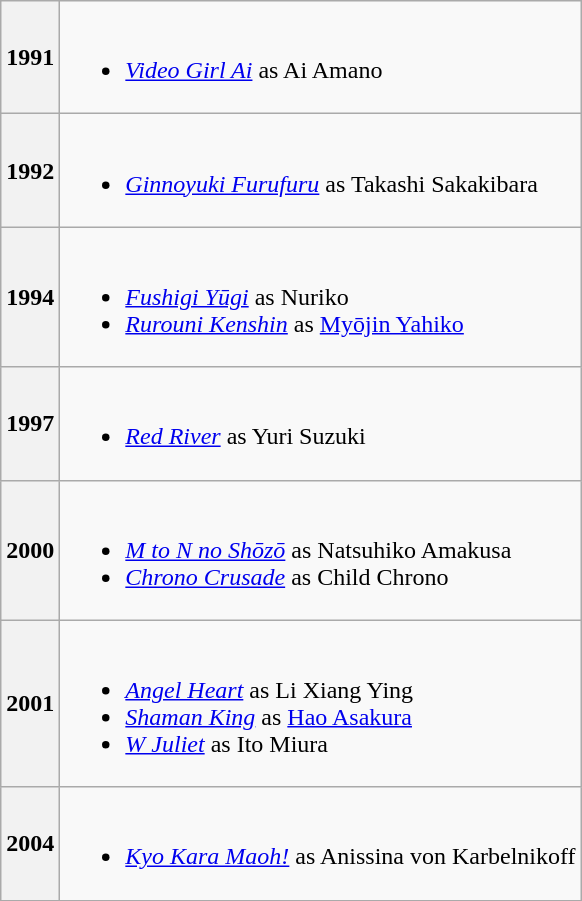<table class="wikitable">
<tr>
<th>1991</th>
<td><br><ul><li><em><a href='#'>Video Girl Ai</a></em> as Ai Amano</li></ul></td>
</tr>
<tr>
<th>1992</th>
<td><br><ul><li><em><a href='#'>Ginnoyuki Furufuru</a></em> as Takashi Sakakibara</li></ul></td>
</tr>
<tr>
<th>1994</th>
<td><br><ul><li><em><a href='#'>Fushigi Yūgi</a></em> as Nuriko</li><li><em><a href='#'>Rurouni Kenshin</a></em> as <a href='#'>Myōjin Yahiko</a></li></ul></td>
</tr>
<tr>
<th>1997</th>
<td><br><ul><li><em><a href='#'>Red River</a></em> as Yuri Suzuki</li></ul></td>
</tr>
<tr>
<th>2000</th>
<td><br><ul><li><em><a href='#'>M to N no Shōzō</a></em> as Natsuhiko Amakusa</li><li><em><a href='#'>Chrono Crusade</a></em> as Child Chrono</li></ul></td>
</tr>
<tr>
<th>2001</th>
<td><br><ul><li><em><a href='#'>Angel Heart</a></em> as Li Xiang Ying</li><li><em><a href='#'>Shaman King</a></em> as <a href='#'>Hao Asakura</a></li><li><em><a href='#'>W Juliet</a></em> as Ito Miura</li></ul></td>
</tr>
<tr>
<th>2004</th>
<td><br><ul><li><em><a href='#'>Kyo Kara Maoh!</a></em> as Anissina von Karbelnikoff</li></ul></td>
</tr>
<tr>
</tr>
</table>
